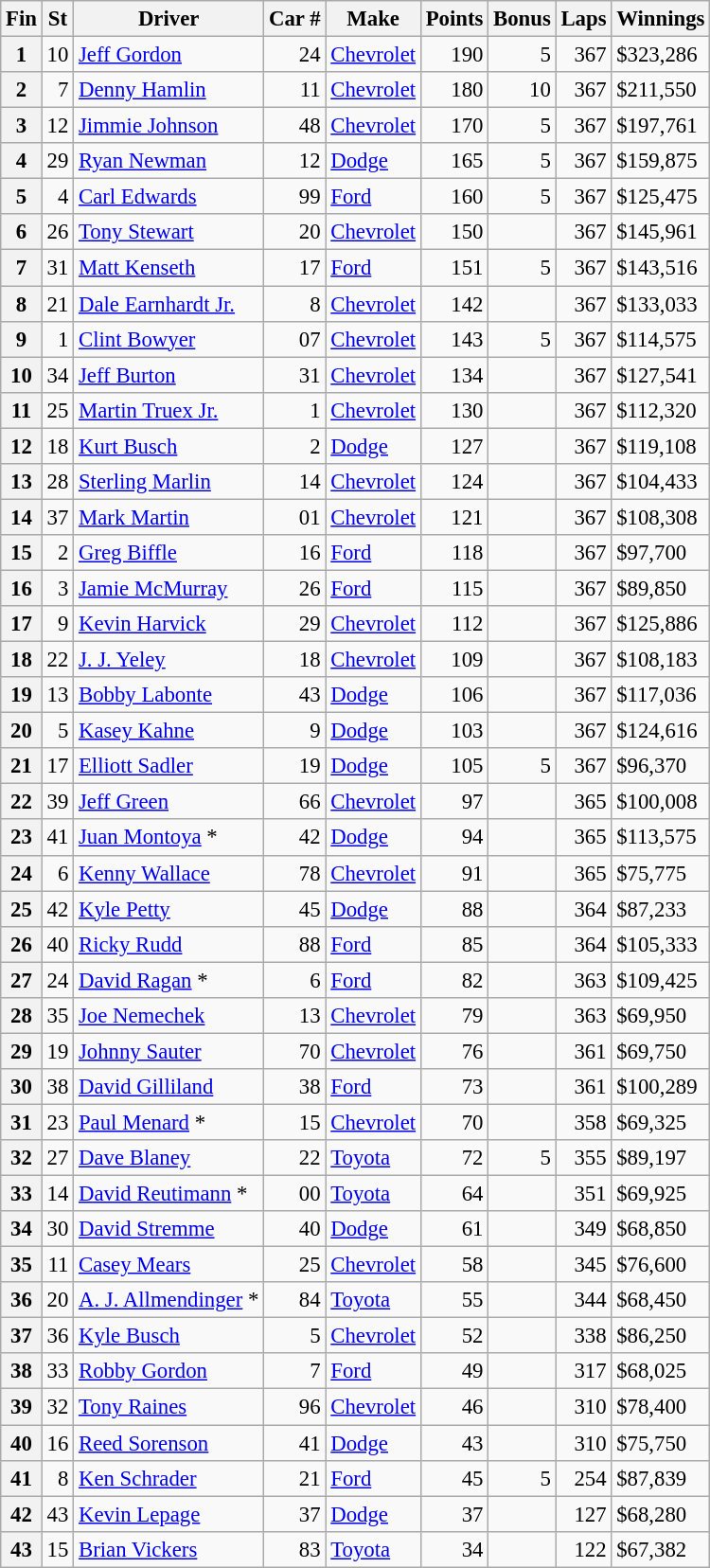<table class="wikitable sortable" style="font-size: 95%;" cellspacing="0" cellpadding="0" border="0">
<tr>
<th>Fin</th>
<th>St</th>
<th>Driver</th>
<th>Car #</th>
<th>Make</th>
<th>Points</th>
<th>Bonus</th>
<th>Laps</th>
<th>Winnings</th>
</tr>
<tr>
<th>1</th>
<td align="right">10</td>
<td><a href='#'>Jeff Gordon</a></td>
<td align="right">24</td>
<td><a href='#'>Chevrolet</a></td>
<td align="right">190</td>
<td align="right">5</td>
<td align="right">367</td>
<td>$323,286</td>
</tr>
<tr>
<th>2</th>
<td align="right">7</td>
<td><a href='#'>Denny Hamlin</a></td>
<td align="right">11</td>
<td><a href='#'>Chevrolet</a></td>
<td align="right">180</td>
<td align="right">10</td>
<td align="right">367</td>
<td>$211,550</td>
</tr>
<tr>
<th>3</th>
<td align="right">12</td>
<td><a href='#'>Jimmie Johnson</a></td>
<td align="right">48</td>
<td><a href='#'>Chevrolet</a></td>
<td align="right">170</td>
<td align="right">5</td>
<td align="right">367</td>
<td>$197,761</td>
</tr>
<tr>
<th>4</th>
<td align="right">29</td>
<td><a href='#'>Ryan Newman</a></td>
<td align="right">12</td>
<td><a href='#'>Dodge</a></td>
<td align="right">165</td>
<td align="right">5</td>
<td align="right">367</td>
<td>$159,875</td>
</tr>
<tr>
<th>5</th>
<td align="right">4</td>
<td><a href='#'>Carl Edwards</a></td>
<td align="right">99</td>
<td><a href='#'>Ford</a></td>
<td align="right">160</td>
<td align="right">5</td>
<td align="right">367</td>
<td>$125,475</td>
</tr>
<tr>
<th>6</th>
<td align="right">26</td>
<td><a href='#'>Tony Stewart</a></td>
<td align="right">20</td>
<td><a href='#'>Chevrolet</a></td>
<td align="right">150</td>
<td></td>
<td align="right">367</td>
<td>$145,961</td>
</tr>
<tr>
<th>7</th>
<td align="right">31</td>
<td><a href='#'>Matt Kenseth</a></td>
<td align="right">17</td>
<td><a href='#'>Ford</a></td>
<td align="right">151</td>
<td align="right">5</td>
<td align="right">367</td>
<td>$143,516</td>
</tr>
<tr>
<th>8</th>
<td align="right">21</td>
<td><a href='#'>Dale Earnhardt Jr.</a></td>
<td align="right">8</td>
<td><a href='#'>Chevrolet</a></td>
<td align="right">142</td>
<td></td>
<td align="right">367</td>
<td>$133,033</td>
</tr>
<tr>
<th>9</th>
<td align="right">1</td>
<td><a href='#'>Clint Bowyer</a></td>
<td align="right">07</td>
<td><a href='#'>Chevrolet</a></td>
<td align="right">143</td>
<td align="right">5</td>
<td align="right">367</td>
<td>$114,575</td>
</tr>
<tr>
<th>10</th>
<td align="right">34</td>
<td><a href='#'>Jeff Burton</a></td>
<td align="right">31</td>
<td><a href='#'>Chevrolet</a></td>
<td align="right">134</td>
<td></td>
<td align="right">367</td>
<td>$127,541</td>
</tr>
<tr>
<th>11</th>
<td align="right">25</td>
<td><a href='#'>Martin Truex Jr.</a></td>
<td align="right">1</td>
<td><a href='#'>Chevrolet</a></td>
<td align="right">130</td>
<td></td>
<td align="right">367</td>
<td>$112,320</td>
</tr>
<tr>
<th>12</th>
<td align="right">18</td>
<td><a href='#'>Kurt Busch</a></td>
<td align="right">2</td>
<td><a href='#'>Dodge</a></td>
<td align="right">127</td>
<td></td>
<td align="right">367</td>
<td>$119,108</td>
</tr>
<tr>
<th>13</th>
<td align="right">28</td>
<td><a href='#'>Sterling Marlin</a></td>
<td align="right">14</td>
<td><a href='#'>Chevrolet</a></td>
<td align="right">124</td>
<td></td>
<td align="right">367</td>
<td>$104,433</td>
</tr>
<tr>
<th>14</th>
<td align="right">37</td>
<td><a href='#'>Mark Martin</a></td>
<td align="right">01</td>
<td><a href='#'>Chevrolet</a></td>
<td align="right">121</td>
<td></td>
<td align="right">367</td>
<td>$108,308</td>
</tr>
<tr>
<th>15</th>
<td align="right">2</td>
<td><a href='#'>Greg Biffle</a></td>
<td align="right">16</td>
<td><a href='#'>Ford</a></td>
<td align="right">118</td>
<td></td>
<td align="right">367</td>
<td>$97,700</td>
</tr>
<tr>
<th>16</th>
<td align="right">3</td>
<td><a href='#'>Jamie McMurray</a></td>
<td align="right">26</td>
<td><a href='#'>Ford</a></td>
<td align="right">115</td>
<td></td>
<td align="right">367</td>
<td>$89,850</td>
</tr>
<tr>
<th>17</th>
<td align="right">9</td>
<td><a href='#'>Kevin Harvick</a></td>
<td align="right">29</td>
<td><a href='#'>Chevrolet</a></td>
<td align="right">112</td>
<td></td>
<td align="right">367</td>
<td>$125,886</td>
</tr>
<tr>
<th>18</th>
<td align="right">22</td>
<td><a href='#'>J. J. Yeley</a></td>
<td align="right">18</td>
<td><a href='#'>Chevrolet</a></td>
<td align="right">109</td>
<td></td>
<td align="right">367</td>
<td>$108,183</td>
</tr>
<tr>
<th>19</th>
<td align="right">13</td>
<td><a href='#'>Bobby Labonte</a></td>
<td align="right">43</td>
<td><a href='#'>Dodge</a></td>
<td align="right">106</td>
<td></td>
<td align="right">367</td>
<td>$117,036</td>
</tr>
<tr>
<th>20</th>
<td align="right">5</td>
<td><a href='#'>Kasey Kahne</a></td>
<td align="right">9</td>
<td><a href='#'>Dodge</a></td>
<td align="right">103</td>
<td></td>
<td align="right">367</td>
<td>$124,616</td>
</tr>
<tr>
<th>21</th>
<td align="right">17</td>
<td><a href='#'>Elliott Sadler</a></td>
<td align="right">19</td>
<td><a href='#'>Dodge</a></td>
<td align="right">105</td>
<td align="right">5</td>
<td align="right">367</td>
<td>$96,370</td>
</tr>
<tr>
<th>22</th>
<td align="right">39</td>
<td><a href='#'>Jeff Green</a></td>
<td align="right">66</td>
<td><a href='#'>Chevrolet</a></td>
<td align="right">97</td>
<td></td>
<td align="right">365</td>
<td>$100,008</td>
</tr>
<tr>
<th>23</th>
<td align="right">41</td>
<td><a href='#'>Juan Montoya</a> *</td>
<td align="right">42</td>
<td><a href='#'>Dodge</a></td>
<td align="right">94</td>
<td></td>
<td align="right">365</td>
<td>$113,575</td>
</tr>
<tr>
<th>24</th>
<td align="right">6</td>
<td><a href='#'>Kenny Wallace</a></td>
<td align="right">78</td>
<td><a href='#'>Chevrolet</a></td>
<td align="right">91</td>
<td></td>
<td align="right">365</td>
<td>$75,775</td>
</tr>
<tr>
<th>25</th>
<td align="right">42</td>
<td><a href='#'>Kyle Petty</a></td>
<td align="right">45</td>
<td><a href='#'>Dodge</a></td>
<td align="right">88</td>
<td></td>
<td align="right">364</td>
<td>$87,233</td>
</tr>
<tr>
<th>26</th>
<td align="right">40</td>
<td><a href='#'>Ricky Rudd</a></td>
<td align="right">88</td>
<td><a href='#'>Ford</a></td>
<td align="right">85</td>
<td></td>
<td align="right">364</td>
<td>$105,333</td>
</tr>
<tr>
<th>27</th>
<td align="right">24</td>
<td><a href='#'>David Ragan</a> *</td>
<td align="right">6</td>
<td><a href='#'>Ford</a></td>
<td align="right">82</td>
<td></td>
<td align="right">363</td>
<td>$109,425</td>
</tr>
<tr>
<th>28</th>
<td align="right">35</td>
<td><a href='#'>Joe Nemechek</a></td>
<td align="right">13</td>
<td><a href='#'>Chevrolet</a></td>
<td align="right">79</td>
<td></td>
<td align="right">363</td>
<td>$69,950</td>
</tr>
<tr>
<th>29</th>
<td align="right">19</td>
<td><a href='#'>Johnny Sauter</a></td>
<td align="right">70</td>
<td><a href='#'>Chevrolet</a></td>
<td align="right">76</td>
<td></td>
<td align="right">361</td>
<td>$69,750</td>
</tr>
<tr>
<th>30</th>
<td align="right">38</td>
<td><a href='#'>David Gilliland</a></td>
<td align="right">38</td>
<td><a href='#'>Ford</a></td>
<td align="right">73</td>
<td></td>
<td align="right">361</td>
<td>$100,289</td>
</tr>
<tr>
<th>31</th>
<td align="right">23</td>
<td><a href='#'>Paul Menard</a> *</td>
<td align="right">15</td>
<td><a href='#'>Chevrolet</a></td>
<td align="right">70</td>
<td></td>
<td align="right">358</td>
<td>$69,325</td>
</tr>
<tr>
<th>32</th>
<td align="right">27</td>
<td><a href='#'>Dave Blaney</a></td>
<td align="right">22</td>
<td><a href='#'>Toyota</a></td>
<td align="right">72</td>
<td align="right">5</td>
<td align="right">355</td>
<td>$89,197</td>
</tr>
<tr>
<th>33</th>
<td align="right">14</td>
<td><a href='#'>David Reutimann</a> *</td>
<td align="right">00</td>
<td><a href='#'>Toyota</a></td>
<td align="right">64</td>
<td></td>
<td align="right">351</td>
<td>$69,925</td>
</tr>
<tr>
<th>34</th>
<td align="right">30</td>
<td><a href='#'>David Stremme</a></td>
<td align="right">40</td>
<td><a href='#'>Dodge</a></td>
<td align="right">61</td>
<td></td>
<td align="right">349</td>
<td>$68,850</td>
</tr>
<tr>
<th>35</th>
<td align="right">11</td>
<td><a href='#'>Casey Mears</a></td>
<td align="right">25</td>
<td><a href='#'>Chevrolet</a></td>
<td align="right">58</td>
<td></td>
<td align="right">345</td>
<td>$76,600</td>
</tr>
<tr>
<th>36</th>
<td align="right">20</td>
<td><a href='#'>A. J. Allmendinger</a> *</td>
<td align="right">84</td>
<td><a href='#'>Toyota</a></td>
<td align="right">55</td>
<td></td>
<td align="right">344</td>
<td>$68,450</td>
</tr>
<tr>
<th>37</th>
<td align="right">36</td>
<td><a href='#'>Kyle Busch</a></td>
<td align="right">5</td>
<td><a href='#'>Chevrolet</a></td>
<td align="right">52</td>
<td></td>
<td align="right">338</td>
<td>$86,250</td>
</tr>
<tr>
<th>38</th>
<td align="right">33</td>
<td><a href='#'>Robby Gordon</a></td>
<td align="right">7</td>
<td><a href='#'>Ford</a></td>
<td align="right">49</td>
<td></td>
<td align="right">317</td>
<td>$68,025</td>
</tr>
<tr>
<th>39</th>
<td align="right">32</td>
<td><a href='#'>Tony Raines</a></td>
<td align="right">96</td>
<td><a href='#'>Chevrolet</a></td>
<td align="right">46</td>
<td></td>
<td align="right">310</td>
<td>$78,400</td>
</tr>
<tr>
<th>40</th>
<td align="right">16</td>
<td><a href='#'>Reed Sorenson</a></td>
<td align="right">41</td>
<td><a href='#'>Dodge</a></td>
<td align="right">43</td>
<td></td>
<td align="right">310</td>
<td>$75,750</td>
</tr>
<tr>
<th>41</th>
<td align="right">8</td>
<td><a href='#'>Ken Schrader</a></td>
<td align="right">21</td>
<td><a href='#'>Ford</a></td>
<td align="right">45</td>
<td align="right">5</td>
<td align="right">254</td>
<td>$87,839</td>
</tr>
<tr>
<th>42</th>
<td align="right">43</td>
<td><a href='#'>Kevin Lepage</a></td>
<td align="right">37</td>
<td><a href='#'>Dodge</a></td>
<td align="right">37</td>
<td></td>
<td align="right">127</td>
<td>$68,280</td>
</tr>
<tr>
<th>43</th>
<td align="right">15</td>
<td><a href='#'>Brian Vickers</a></td>
<td align="right">83</td>
<td><a href='#'>Toyota</a></td>
<td align="right">34</td>
<td></td>
<td align="right">122</td>
<td>$67,382</td>
</tr>
</table>
